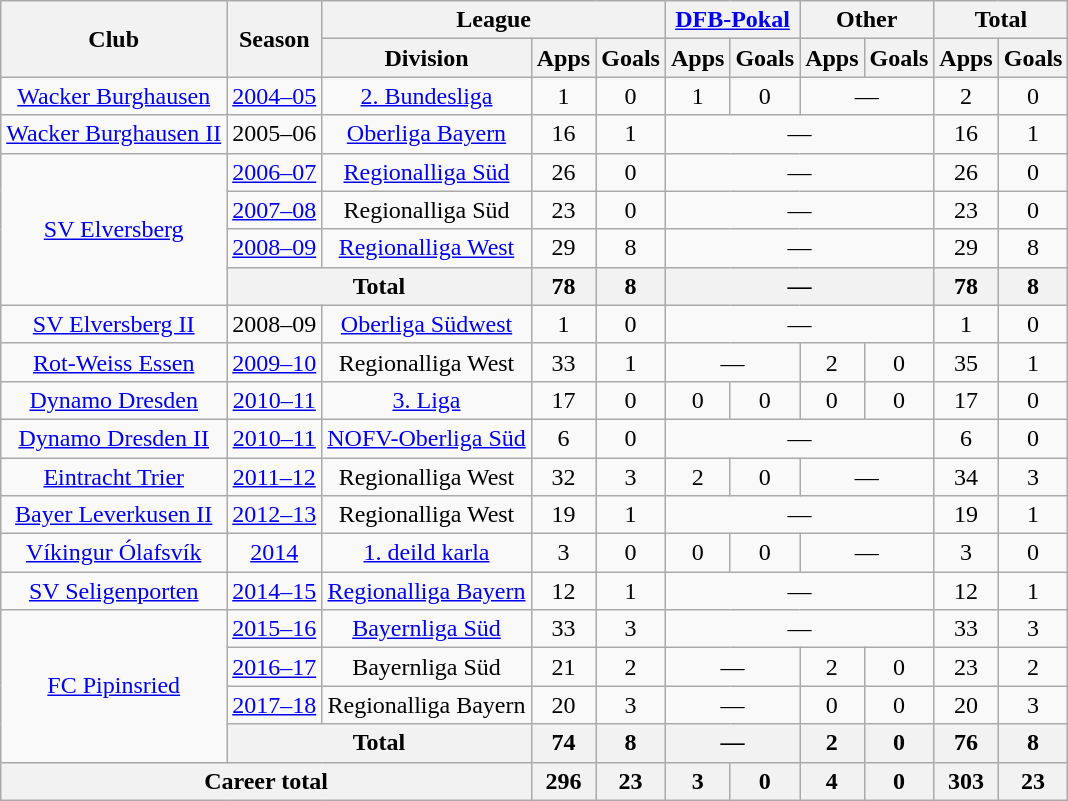<table class="wikitable" style="text-align:center">
<tr>
<th rowspan="2">Club</th>
<th rowspan="2">Season</th>
<th colspan="3">League</th>
<th colspan="2"><a href='#'>DFB-Pokal</a></th>
<th colspan="2">Other</th>
<th colspan="2">Total</th>
</tr>
<tr>
<th>Division</th>
<th>Apps</th>
<th>Goals</th>
<th>Apps</th>
<th>Goals</th>
<th>Apps</th>
<th>Goals</th>
<th>Apps</th>
<th>Goals</th>
</tr>
<tr>
<td><a href='#'>Wacker Burghausen</a></td>
<td><a href='#'>2004–05</a></td>
<td><a href='#'>2. Bundesliga</a></td>
<td>1</td>
<td>0</td>
<td>1</td>
<td>0</td>
<td colspan="2">—</td>
<td>2</td>
<td>0</td>
</tr>
<tr>
<td><a href='#'>Wacker Burghausen II</a></td>
<td>2005–06</td>
<td><a href='#'>Oberliga Bayern</a></td>
<td>16</td>
<td>1</td>
<td colspan="4">—</td>
<td>16</td>
<td>1</td>
</tr>
<tr>
<td rowspan="4"><a href='#'>SV Elversberg</a></td>
<td><a href='#'>2006–07</a></td>
<td><a href='#'>Regionalliga Süd</a></td>
<td>26</td>
<td>0</td>
<td colspan="4">—</td>
<td>26</td>
<td>0</td>
</tr>
<tr>
<td><a href='#'>2007–08</a></td>
<td>Regionalliga Süd</td>
<td>23</td>
<td>0</td>
<td colspan="4">—</td>
<td>23</td>
<td>0</td>
</tr>
<tr>
<td><a href='#'>2008–09</a></td>
<td><a href='#'>Regionalliga West</a></td>
<td>29</td>
<td>8</td>
<td colspan="4">—</td>
<td>29</td>
<td>8</td>
</tr>
<tr>
<th colspan="2">Total</th>
<th>78</th>
<th>8</th>
<th colspan="4">—</th>
<th>78</th>
<th>8</th>
</tr>
<tr>
<td><a href='#'>SV Elversberg II</a></td>
<td>2008–09</td>
<td><a href='#'>Oberliga Südwest</a></td>
<td>1</td>
<td>0</td>
<td colspan="4">—</td>
<td>1</td>
<td>0</td>
</tr>
<tr>
<td><a href='#'>Rot-Weiss Essen</a></td>
<td><a href='#'>2009–10</a></td>
<td>Regionalliga West</td>
<td>33</td>
<td>1</td>
<td colspan="2">—</td>
<td>2</td>
<td>0</td>
<td>35</td>
<td>1</td>
</tr>
<tr>
<td><a href='#'>Dynamo Dresden</a></td>
<td><a href='#'>2010–11</a></td>
<td><a href='#'>3. Liga</a></td>
<td>17</td>
<td>0</td>
<td>0</td>
<td>0</td>
<td>0</td>
<td>0</td>
<td>17</td>
<td>0</td>
</tr>
<tr>
<td><a href='#'>Dynamo Dresden II</a></td>
<td><a href='#'>2010–11</a></td>
<td><a href='#'>NOFV-Oberliga Süd</a></td>
<td>6</td>
<td>0</td>
<td colspan="4">—</td>
<td>6</td>
<td>0</td>
</tr>
<tr>
<td><a href='#'>Eintracht Trier</a></td>
<td><a href='#'>2011–12</a></td>
<td>Regionalliga West</td>
<td>32</td>
<td>3</td>
<td>2</td>
<td>0</td>
<td colspan="2">—</td>
<td>34</td>
<td>3</td>
</tr>
<tr>
<td><a href='#'>Bayer Leverkusen II</a></td>
<td><a href='#'>2012–13</a></td>
<td>Regionalliga West</td>
<td>19</td>
<td>1</td>
<td colspan="4">—</td>
<td>19</td>
<td>1</td>
</tr>
<tr>
<td><a href='#'>Víkingur Ólafsvík</a></td>
<td><a href='#'>2014</a></td>
<td><a href='#'>1. deild karla</a></td>
<td>3</td>
<td>0</td>
<td>0</td>
<td>0</td>
<td colspan="2">—</td>
<td>3</td>
<td>0</td>
</tr>
<tr>
<td><a href='#'>SV Seligenporten</a></td>
<td><a href='#'>2014–15</a></td>
<td><a href='#'>Regionalliga Bayern</a></td>
<td>12</td>
<td>1</td>
<td colspan="4">—</td>
<td>12</td>
<td>1</td>
</tr>
<tr>
<td rowspan="4"><a href='#'>FC Pipinsried</a></td>
<td><a href='#'>2015–16</a></td>
<td><a href='#'>Bayernliga Süd</a></td>
<td>33</td>
<td>3</td>
<td colspan="4">—</td>
<td>33</td>
<td>3</td>
</tr>
<tr>
<td><a href='#'>2016–17</a></td>
<td>Bayernliga Süd</td>
<td>21</td>
<td>2</td>
<td colspan="2">—</td>
<td>2</td>
<td>0</td>
<td>23</td>
<td>2</td>
</tr>
<tr>
<td><a href='#'>2017–18</a></td>
<td>Regionalliga Bayern</td>
<td>20</td>
<td>3</td>
<td colspan="2">—</td>
<td>0</td>
<td>0</td>
<td>20</td>
<td>3</td>
</tr>
<tr>
<th colspan="2">Total</th>
<th>74</th>
<th>8</th>
<th colspan="2">—</th>
<th>2</th>
<th>0</th>
<th>76</th>
<th>8</th>
</tr>
<tr>
<th colspan="3">Career total</th>
<th>296</th>
<th>23</th>
<th>3</th>
<th>0</th>
<th>4</th>
<th>0</th>
<th>303</th>
<th>23</th>
</tr>
</table>
